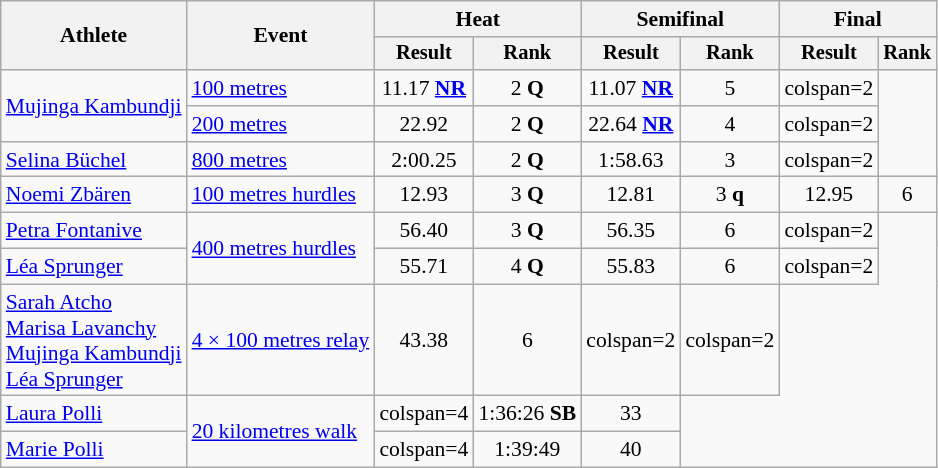<table class="wikitable" style="font-size:90%">
<tr>
<th rowspan="2">Athlete</th>
<th rowspan="2">Event</th>
<th colspan="2">Heat</th>
<th colspan="2">Semifinal</th>
<th colspan="2">Final</th>
</tr>
<tr style="font-size:95%">
<th>Result</th>
<th>Rank</th>
<th>Result</th>
<th>Rank</th>
<th>Result</th>
<th>Rank</th>
</tr>
<tr style=text-align:center>
<td style=text-align:left rowspan=2><a href='#'>Mujinga Kambundji</a></td>
<td style=text-align:left><a href='#'>100 metres</a></td>
<td>11.17 <strong><a href='#'>NR</a></strong></td>
<td>2 <strong>Q</strong></td>
<td>11.07 <strong><a href='#'>NR</a></strong></td>
<td>5</td>
<td>colspan=2 </td>
</tr>
<tr style=text-align:center>
<td style=text-align:left><a href='#'>200 metres</a></td>
<td>22.92</td>
<td>2 <strong>Q</strong></td>
<td>22.64 <strong><a href='#'>NR</a></strong></td>
<td>4</td>
<td>colspan=2 </td>
</tr>
<tr style=text-align:center>
<td style=text-align:left><a href='#'>Selina Büchel</a></td>
<td style=text-align:left><a href='#'>800 metres</a></td>
<td>2:00.25</td>
<td>2 <strong>Q</strong></td>
<td>1:58.63</td>
<td>3</td>
<td>colspan=2 </td>
</tr>
<tr style=text-align:center>
<td style=text-align:left><a href='#'>Noemi Zbären</a></td>
<td style=text-align:left><a href='#'>100 metres hurdles</a></td>
<td>12.93</td>
<td>3 <strong>Q</strong></td>
<td>12.81</td>
<td>3 <strong>q</strong></td>
<td>12.95</td>
<td>6</td>
</tr>
<tr style=text-align:center>
<td style=text-align:left><a href='#'>Petra Fontanive</a></td>
<td style=text-align:left rowspan=2><a href='#'>400 metres hurdles</a></td>
<td>56.40</td>
<td>3 <strong>Q</strong></td>
<td>56.35</td>
<td>6</td>
<td>colspan=2 </td>
</tr>
<tr style=text-align:center>
<td style=text-align:left><a href='#'>Léa Sprunger</a></td>
<td>55.71</td>
<td>4 <strong>Q</strong></td>
<td>55.83</td>
<td>6</td>
<td>colspan=2 </td>
</tr>
<tr style=text-align:center>
<td style=text-align:left><a href='#'>Sarah Atcho</a><br><a href='#'>Marisa Lavanchy</a><br><a href='#'>Mujinga Kambundji</a><br><a href='#'>Léa Sprunger</a></td>
<td style=text-align:left><a href='#'>4 × 100 metres relay</a></td>
<td>43.38</td>
<td>6</td>
<td>colspan=2 </td>
<td>colspan=2 </td>
</tr>
<tr style=text-align:center>
<td style=text-align:left><a href='#'>Laura Polli</a></td>
<td style=text-align:left rowspan=2><a href='#'>20 kilometres walk</a></td>
<td>colspan=4 </td>
<td>1:36:26 <strong>SB</strong></td>
<td>33</td>
</tr>
<tr style=text-align:center>
<td style=text-align:left><a href='#'>Marie Polli</a></td>
<td>colspan=4 </td>
<td>1:39:49</td>
<td>40</td>
</tr>
</table>
